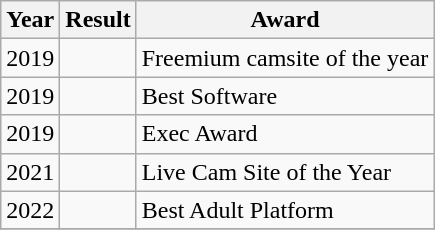<table class="wikitable">
<tr>
<th>Year</th>
<th>Result</th>
<th>Award</th>
</tr>
<tr>
<td>2019</td>
<td></td>
<td>Freemium camsite of the year</td>
</tr>
<tr>
<td>2019</td>
<td></td>
<td>Best Software</td>
</tr>
<tr>
<td>2019</td>
<td></td>
<td>Exec Award</td>
</tr>
<tr>
<td>2021</td>
<td></td>
<td>Live Cam Site of the Year</td>
</tr>
<tr>
<td>2022</td>
<td></td>
<td>Best Adult Platform</td>
</tr>
<tr>
</tr>
</table>
